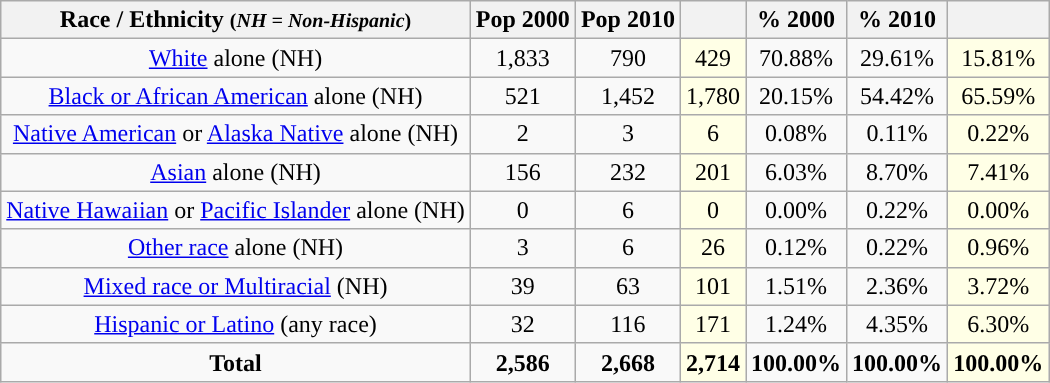<table class="wikitable" style="text-align:center;">
<tr>
<th>Race / Ethnicity <small>(<em>NH = Non-Hispanic</em>)</small></th>
<th>Pop 2000</th>
<th>Pop 2010</th>
<th></th>
<th>% 2000</th>
<th>% 2010</th>
<th></th>
</tr>
<tr>
<td><a href='#'>White</a> alone (NH)</td>
<td>1,833</td>
<td>790</td>
<td style='background: #ffffe6;'>429</td>
<td>70.88%</td>
<td>29.61%</td>
<td style='background: #ffffe6;'>15.81%</td>
</tr>
<tr>
<td><a href='#'>Black or African American</a> alone (NH)</td>
<td>521</td>
<td>1,452</td>
<td style='background: #ffffe6;'>1,780</td>
<td>20.15%</td>
<td>54.42%</td>
<td style='background: #ffffe6;'>65.59%</td>
</tr>
<tr>
<td><a href='#'>Native American</a> or <a href='#'>Alaska Native</a> alone (NH)</td>
<td>2</td>
<td>3</td>
<td style='background: #ffffe6;'>6</td>
<td>0.08%</td>
<td>0.11%</td>
<td style='background: #ffffe6;'>0.22%</td>
</tr>
<tr>
<td><a href='#'>Asian</a> alone (NH)</td>
<td>156</td>
<td>232</td>
<td style='background: #ffffe6;'>201</td>
<td>6.03%</td>
<td>8.70%</td>
<td style='background: #ffffe6;'>7.41%</td>
</tr>
<tr>
<td><a href='#'>Native Hawaiian</a> or <a href='#'>Pacific Islander</a> alone (NH)</td>
<td>0</td>
<td>6</td>
<td style='background: #ffffe6;'>0</td>
<td>0.00%</td>
<td>0.22%</td>
<td style='background: #ffffe6;'>0.00%</td>
</tr>
<tr>
<td><a href='#'>Other race</a> alone (NH)</td>
<td>3</td>
<td>6</td>
<td style='background: #ffffe6;'>26</td>
<td>0.12%</td>
<td>0.22%</td>
<td style='background: #ffffe6;'>0.96%</td>
</tr>
<tr>
<td><a href='#'>Mixed race or Multiracial</a> (NH)</td>
<td>39</td>
<td>63</td>
<td style='background: #ffffe6;'>101</td>
<td>1.51%</td>
<td>2.36%</td>
<td style='background: #ffffe6;'>3.72%</td>
</tr>
<tr>
<td><a href='#'>Hispanic or Latino</a> (any race)</td>
<td>32</td>
<td>116</td>
<td style='background: #ffffe6;'>171</td>
<td>1.24%</td>
<td>4.35%</td>
<td style='background: #ffffe6;'>6.30%</td>
</tr>
<tr>
<td><strong>Total</strong></td>
<td><strong>2,586</strong></td>
<td><strong>2,668</strong></td>
<td style='background: #ffffe6;'><strong>2,714</strong></td>
<td><strong>100.00%</strong></td>
<td><strong>100.00%</strong></td>
<td style='background: #ffffe6;'><strong>100.00%</strong></td>
</tr>
</table>
